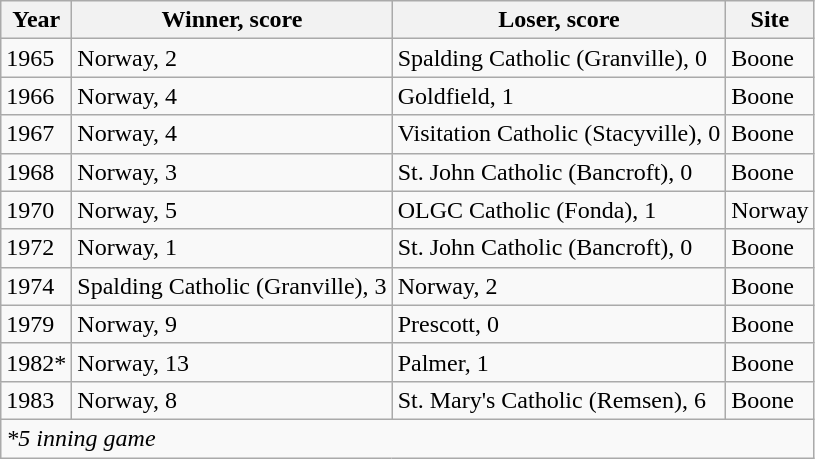<table class="wikitable">
<tr>
<th>Year</th>
<th>Winner, score</th>
<th>Loser, score</th>
<th>Site</th>
</tr>
<tr>
<td>1965</td>
<td>Norway, 2</td>
<td>Spalding Catholic (Granville), 0</td>
<td>Boone</td>
</tr>
<tr>
<td>1966</td>
<td>Norway, 4</td>
<td>Goldfield, 1</td>
<td>Boone</td>
</tr>
<tr>
<td>1967</td>
<td>Norway, 4</td>
<td>Visitation Catholic (Stacyville), 0</td>
<td>Boone</td>
</tr>
<tr>
<td>1968</td>
<td>Norway, 3</td>
<td>St. John Catholic (Bancroft), 0</td>
<td>Boone</td>
</tr>
<tr>
<td>1970</td>
<td>Norway, 5</td>
<td>OLGC Catholic (Fonda), 1</td>
<td>Norway</td>
</tr>
<tr>
<td>1972</td>
<td>Norway, 1</td>
<td>St. John Catholic (Bancroft), 0</td>
<td>Boone</td>
</tr>
<tr>
<td>1974</td>
<td>Spalding Catholic (Granville), 3</td>
<td>Norway, 2</td>
<td>Boone</td>
</tr>
<tr>
<td>1979</td>
<td>Norway, 9</td>
<td>Prescott, 0</td>
<td>Boone</td>
</tr>
<tr>
<td>1982*</td>
<td>Norway, 13</td>
<td>Palmer, 1</td>
<td>Boone</td>
</tr>
<tr>
<td>1983</td>
<td>Norway, 8</td>
<td>St. Mary's Catholic (Remsen), 6</td>
<td>Boone</td>
</tr>
<tr>
<td colspan="4" align="left"><em>*5 inning game</em></td>
</tr>
</table>
